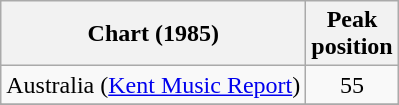<table class="wikitable sortable plainrowheaders">
<tr>
<th>Chart (1985)</th>
<th>Peak<br>position</th>
</tr>
<tr>
<td>Australia (<a href='#'>Kent Music Report</a>)</td>
<td align="center">55</td>
</tr>
<tr>
</tr>
<tr>
</tr>
<tr>
</tr>
</table>
